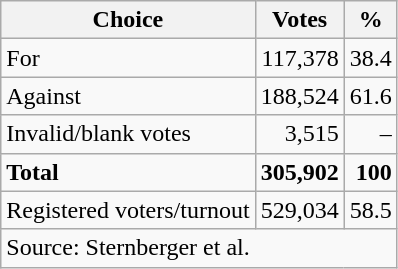<table class=wikitable style=text-align:right>
<tr>
<th>Choice</th>
<th>Votes</th>
<th>%</th>
</tr>
<tr>
<td align=left>For</td>
<td>117,378</td>
<td>38.4</td>
</tr>
<tr>
<td align=left>Against</td>
<td>188,524</td>
<td>61.6</td>
</tr>
<tr>
<td align=left>Invalid/blank votes</td>
<td>3,515</td>
<td>–</td>
</tr>
<tr>
<td align=left><strong>Total</strong></td>
<td><strong>305,902</strong></td>
<td><strong>100</strong></td>
</tr>
<tr>
<td align=left>Registered voters/turnout</td>
<td>529,034</td>
<td>58.5</td>
</tr>
<tr>
<td align=left colspan=3>Source: Sternberger et al.</td>
</tr>
</table>
